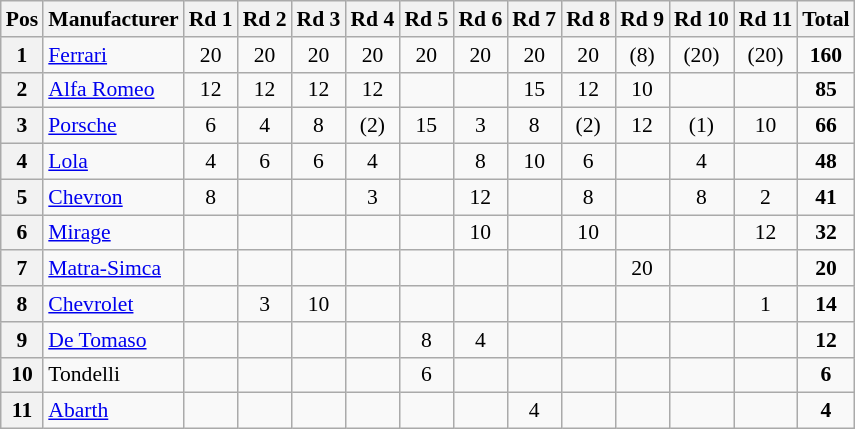<table class="wikitable" style="font-size: 90%;">
<tr>
<th>Pos</th>
<th>Manufacturer</th>
<th>Rd 1</th>
<th>Rd 2</th>
<th>Rd 3</th>
<th>Rd 4</th>
<th>Rd 5</th>
<th>Rd 6</th>
<th>Rd 7</th>
<th>Rd 8</th>
<th>Rd 9</th>
<th>Rd 10</th>
<th>Rd 11</th>
<th>Total</th>
</tr>
<tr>
<th>1</th>
<td> <a href='#'>Ferrari</a></td>
<td align=center>20</td>
<td align=center>20</td>
<td align=center>20</td>
<td align=center>20</td>
<td align=center>20</td>
<td align=center>20</td>
<td align=center>20</td>
<td align=center>20</td>
<td align=center>(8)</td>
<td align=center>(20)</td>
<td align=center>(20)</td>
<td align=center><strong>160</strong></td>
</tr>
<tr>
<th>2</th>
<td> <a href='#'>Alfa Romeo</a></td>
<td align=center>12</td>
<td align=center>12</td>
<td align=center>12</td>
<td align=center>12</td>
<td></td>
<td></td>
<td align=center>15</td>
<td align=center>12</td>
<td align=center>10</td>
<td></td>
<td></td>
<td align=center><strong>85</strong></td>
</tr>
<tr>
<th>3</th>
<td> <a href='#'>Porsche</a></td>
<td align=center>6</td>
<td align=center>4</td>
<td align=center>8</td>
<td align=center>(2)</td>
<td align=center>15</td>
<td align=center>3</td>
<td align=center>8</td>
<td align=center>(2)</td>
<td align=center>12</td>
<td align=center>(1)</td>
<td align=center>10</td>
<td align=center><strong>66</strong></td>
</tr>
<tr>
<th>4</th>
<td> <a href='#'>Lola</a></td>
<td align=center>4</td>
<td align=center>6</td>
<td align=center>6</td>
<td align=center>4</td>
<td></td>
<td align=center>8</td>
<td align=center>10</td>
<td align=center>6</td>
<td></td>
<td align=center>4</td>
<td></td>
<td align=center><strong>48</strong></td>
</tr>
<tr>
<th>5</th>
<td> <a href='#'>Chevron</a></td>
<td align=center>8</td>
<td></td>
<td></td>
<td align=center>3</td>
<td></td>
<td align=center>12</td>
<td></td>
<td align=center>8</td>
<td></td>
<td align=center>8</td>
<td align=center>2</td>
<td align=center><strong>41</strong></td>
</tr>
<tr>
<th>6</th>
<td> <a href='#'>Mirage</a></td>
<td></td>
<td></td>
<td></td>
<td></td>
<td></td>
<td align=center>10</td>
<td></td>
<td align=center>10</td>
<td></td>
<td></td>
<td align=center>12</td>
<td align=center><strong>32</strong></td>
</tr>
<tr>
<th>7</th>
<td> <a href='#'>Matra-Simca</a></td>
<td></td>
<td></td>
<td></td>
<td></td>
<td></td>
<td></td>
<td></td>
<td></td>
<td align=center>20</td>
<td></td>
<td></td>
<td align=center><strong>20</strong></td>
</tr>
<tr>
<th>8</th>
<td> <a href='#'>Chevrolet</a></td>
<td></td>
<td align=center>3</td>
<td align=center>10</td>
<td></td>
<td></td>
<td></td>
<td></td>
<td></td>
<td></td>
<td></td>
<td align=center>1</td>
<td align=center><strong>14</strong></td>
</tr>
<tr>
<th>9</th>
<td> <a href='#'>De Tomaso</a></td>
<td></td>
<td></td>
<td></td>
<td></td>
<td align=center>8</td>
<td align=center>4</td>
<td></td>
<td></td>
<td></td>
<td></td>
<td></td>
<td align=center><strong>12</strong></td>
</tr>
<tr>
<th>10</th>
<td> Tondelli</td>
<td></td>
<td></td>
<td></td>
<td></td>
<td align=center>6</td>
<td></td>
<td></td>
<td></td>
<td></td>
<td></td>
<td></td>
<td align=center><strong>6</strong></td>
</tr>
<tr>
<th>11</th>
<td> <a href='#'>Abarth</a></td>
<td></td>
<td></td>
<td></td>
<td></td>
<td></td>
<td></td>
<td align=center>4</td>
<td></td>
<td></td>
<td></td>
<td></td>
<td align=center><strong>4</strong></td>
</tr>
</table>
